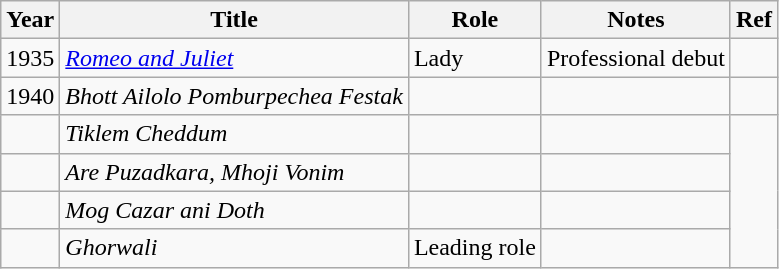<table class="wikitable sortable">
<tr>
<th>Year</th>
<th>Title</th>
<th>Role</th>
<th>Notes</th>
<th>Ref</th>
</tr>
<tr>
<td>1935</td>
<td><em><a href='#'>Romeo and Juliet</a></em></td>
<td>Lady</td>
<td>Professional debut</td>
<td></td>
</tr>
<tr>
<td>1940</td>
<td><em>Bhott Ailolo Pomburpechea Festak</em></td>
<td></td>
<td></td>
<td></td>
</tr>
<tr>
<td></td>
<td><em>Tiklem Cheddum</em></td>
<td></td>
<td></td>
<td rowspan="4"></td>
</tr>
<tr>
<td></td>
<td><em>Are Puzadkara, Mhoji Vonim</em></td>
<td></td>
<td></td>
</tr>
<tr>
<td></td>
<td><em>Mog Cazar ani Doth</em></td>
<td></td>
<td></td>
</tr>
<tr>
<td></td>
<td><em>Ghorwali</em></td>
<td>Leading role</td>
<td></td>
</tr>
</table>
